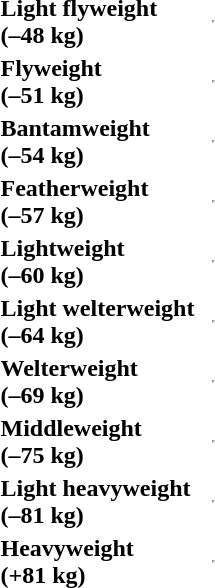<table>
<tr>
<td><strong>Light flyweight<br>(–48 kg)</strong></td>
<td></td>
<td></td>
<td><hr></td>
</tr>
<tr>
<td><strong>Flyweight<br>(–51 kg)</strong></td>
<td></td>
<td></td>
<td><hr></td>
</tr>
<tr>
<td><strong>Bantamweight<br>(–54 kg)</strong></td>
<td></td>
<td></td>
<td><hr></td>
</tr>
<tr>
<td><strong>Featherweight<br>(–57 kg)</strong></td>
<td></td>
<td></td>
<td><hr></td>
</tr>
<tr>
<td><strong>Lightweight<br>(–60 kg)</strong></td>
<td></td>
<td></td>
<td><hr></td>
</tr>
<tr>
<td><strong>Light welterweight<br>(–64 kg)</strong></td>
<td></td>
<td></td>
<td><hr></td>
</tr>
<tr>
<td><strong>Welterweight<br>(–69 kg)</strong></td>
<td></td>
<td></td>
<td><hr></td>
</tr>
<tr>
<td><strong>Middleweight<br>(–75 kg)</strong></td>
<td></td>
<td></td>
<td><hr></td>
</tr>
<tr>
<td><strong>Light heavyweight<br>(–81 kg)</strong></td>
<td></td>
<td></td>
<td><hr></td>
</tr>
<tr>
<td><strong>Heavyweight<br>(+81 kg)</strong></td>
<td></td>
<td></td>
<td><hr></td>
</tr>
</table>
